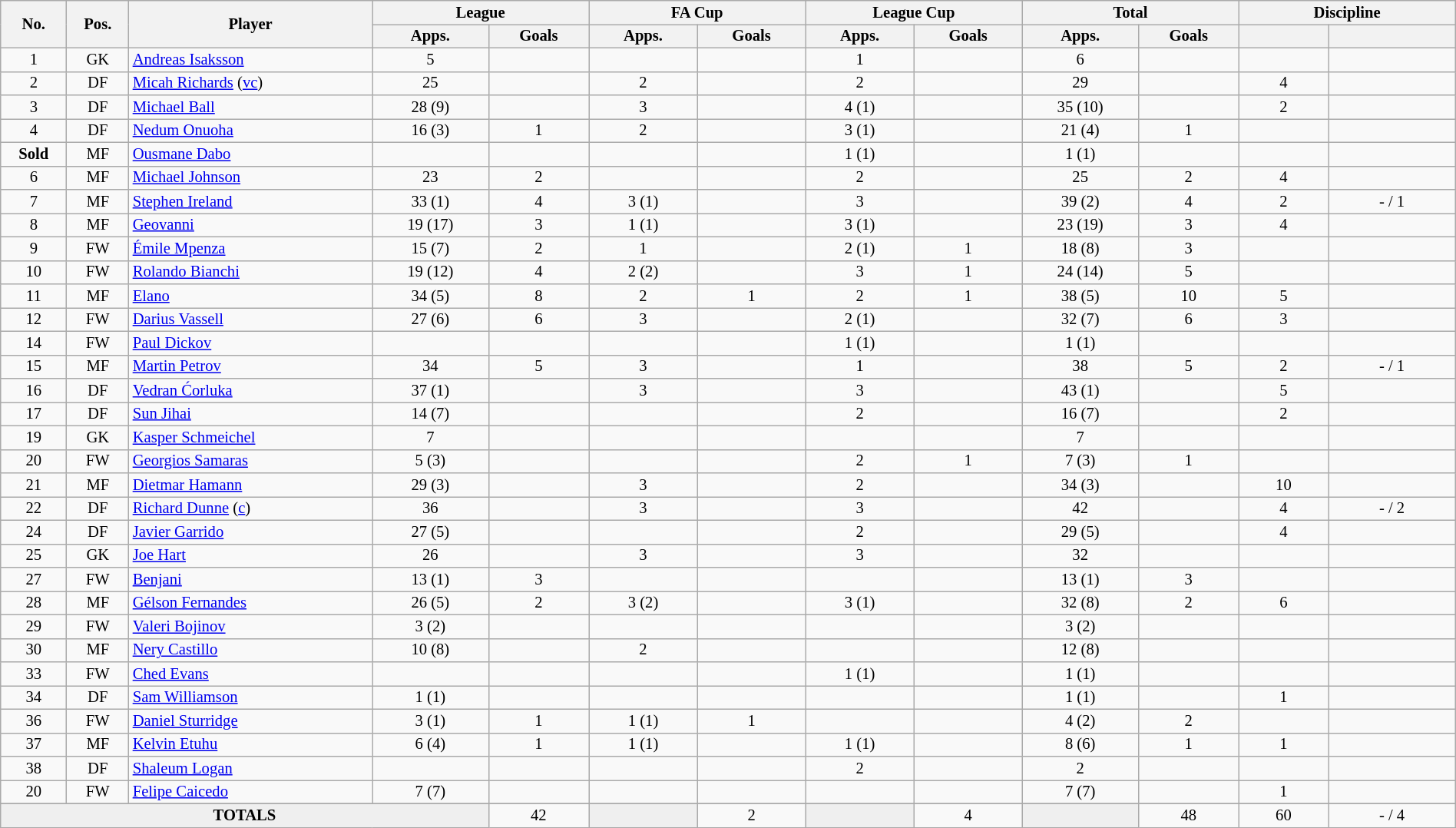<table class="wikitable sortable alternance"  style="font-size:86%; text-align:center; line-height:14px; width:100%;">
<tr>
<th rowspan="2">No.</th>
<th rowspan="2">Pos.</th>
<th rowspan="2">Player</th>
<th colspan="2" width="100">League</th>
<th colspan="2" width="100">FA Cup</th>
<th colspan="2" width="100">League Cup</th>
<th colspan="2" width="100">Total</th>
<th colspan="2" width="100">Discipline</th>
</tr>
<tr>
<th>Apps.</th>
<th>Goals</th>
<th>Apps.</th>
<th>Goals</th>
<th>Apps.</th>
<th>Goals</th>
<th>Apps.</th>
<th>Goals</th>
<th></th>
<th></th>
</tr>
<tr>
<td>1</td>
<td>GK</td>
<td align="left"> <a href='#'>Andreas Isaksson</a></td>
<td>5</td>
<td></td>
<td></td>
<td></td>
<td>1</td>
<td></td>
<td>6</td>
<td></td>
<td></td>
<td></td>
</tr>
<tr>
<td>2</td>
<td>DF</td>
<td align="left"> <a href='#'>Micah Richards</a> (<a href='#'>vc</a>)</td>
<td>25</td>
<td></td>
<td>2</td>
<td></td>
<td>2</td>
<td></td>
<td>29</td>
<td></td>
<td>4</td>
<td></td>
</tr>
<tr>
<td>3</td>
<td>DF</td>
<td align="left"> <a href='#'>Michael Ball</a></td>
<td>28 (9)</td>
<td></td>
<td>3</td>
<td></td>
<td>4 (1)</td>
<td></td>
<td>35 (10)</td>
<td></td>
<td>2</td>
<td></td>
</tr>
<tr>
<td>4</td>
<td>DF</td>
<td align="left"> <a href='#'>Nedum Onuoha</a></td>
<td>16 (3)</td>
<td>1</td>
<td>2</td>
<td></td>
<td>3 (1)</td>
<td></td>
<td>21 (4)</td>
<td>1</td>
<td></td>
<td></td>
</tr>
<tr>
<td><strong>Sold</strong></td>
<td>MF</td>
<td align="left"> <a href='#'>Ousmane Dabo</a></td>
<td></td>
<td></td>
<td></td>
<td></td>
<td>1 (1)</td>
<td></td>
<td>1 (1)</td>
<td></td>
<td></td>
<td></td>
</tr>
<tr>
<td>6</td>
<td>MF</td>
<td align="left"> <a href='#'>Michael Johnson</a></td>
<td>23</td>
<td>2</td>
<td></td>
<td></td>
<td>2</td>
<td></td>
<td>25</td>
<td>2</td>
<td>4</td>
<td></td>
</tr>
<tr>
<td>7</td>
<td>MF</td>
<td align="left"> <a href='#'>Stephen Ireland</a></td>
<td>33 (1)</td>
<td>4</td>
<td>3 (1)</td>
<td></td>
<td>3</td>
<td></td>
<td>39 (2)</td>
<td>4</td>
<td>2</td>
<td>- / 1</td>
</tr>
<tr>
<td>8</td>
<td>MF</td>
<td align="left"> <a href='#'>Geovanni</a></td>
<td>19 (17)</td>
<td>3</td>
<td>1 (1)</td>
<td></td>
<td>3 (1)</td>
<td></td>
<td>23 (19)</td>
<td>3</td>
<td>4</td>
<td></td>
</tr>
<tr>
<td>9</td>
<td>FW</td>
<td align="left"> <a href='#'>Émile Mpenza</a></td>
<td>15 (7)</td>
<td>2</td>
<td>1</td>
<td></td>
<td>2 (1)</td>
<td>1</td>
<td>18 (8)</td>
<td>3</td>
<td></td>
<td></td>
</tr>
<tr>
<td>10</td>
<td>FW</td>
<td align="left"> <a href='#'>Rolando Bianchi</a></td>
<td>19 (12)</td>
<td>4</td>
<td>2 (2)</td>
<td></td>
<td>3</td>
<td>1</td>
<td>24 (14)</td>
<td>5</td>
<td></td>
<td></td>
</tr>
<tr>
<td>11</td>
<td>MF</td>
<td align="left"> <a href='#'>Elano</a></td>
<td>34 (5)</td>
<td>8</td>
<td>2</td>
<td>1</td>
<td>2</td>
<td>1</td>
<td>38 (5)</td>
<td>10</td>
<td>5</td>
<td></td>
</tr>
<tr>
<td>12</td>
<td>FW</td>
<td align="left"> <a href='#'>Darius Vassell</a></td>
<td>27 (6)</td>
<td>6</td>
<td>3</td>
<td></td>
<td>2 (1)</td>
<td></td>
<td>32 (7)</td>
<td>6</td>
<td>3</td>
<td></td>
</tr>
<tr>
<td>14</td>
<td>FW</td>
<td align="left"> <a href='#'>Paul Dickov</a></td>
<td></td>
<td></td>
<td></td>
<td></td>
<td>1 (1)</td>
<td></td>
<td>1 (1)</td>
<td></td>
<td></td>
<td></td>
</tr>
<tr>
<td>15</td>
<td>MF</td>
<td align="left"> <a href='#'>Martin Petrov</a></td>
<td>34</td>
<td>5</td>
<td>3</td>
<td></td>
<td>1</td>
<td></td>
<td>38</td>
<td>5</td>
<td>2</td>
<td>- / 1</td>
</tr>
<tr>
<td>16</td>
<td>DF</td>
<td align="left"> <a href='#'>Vedran Ćorluka</a></td>
<td>37 (1)</td>
<td></td>
<td>3</td>
<td></td>
<td>3</td>
<td></td>
<td>43 (1)</td>
<td></td>
<td>5</td>
<td></td>
</tr>
<tr>
<td>17</td>
<td>DF</td>
<td align="left"> <a href='#'>Sun Jihai</a></td>
<td>14 (7)</td>
<td></td>
<td></td>
<td></td>
<td>2</td>
<td></td>
<td>16 (7)</td>
<td></td>
<td>2</td>
<td></td>
</tr>
<tr>
<td>19</td>
<td>GK</td>
<td align="left"> <a href='#'>Kasper Schmeichel</a></td>
<td>7</td>
<td></td>
<td></td>
<td></td>
<td></td>
<td></td>
<td>7</td>
<td></td>
<td></td>
<td></td>
</tr>
<tr>
<td>20</td>
<td>FW</td>
<td align="left"> <a href='#'>Georgios Samaras</a></td>
<td>5 (3)</td>
<td></td>
<td></td>
<td></td>
<td>2</td>
<td>1</td>
<td>7 (3)</td>
<td>1</td>
<td></td>
<td></td>
</tr>
<tr>
<td>21</td>
<td>MF</td>
<td align="left"> <a href='#'>Dietmar Hamann</a></td>
<td>29 (3)</td>
<td></td>
<td>3</td>
<td></td>
<td>2</td>
<td></td>
<td>34 (3)</td>
<td></td>
<td>10</td>
<td></td>
</tr>
<tr>
<td>22</td>
<td>DF</td>
<td align="left"> <a href='#'>Richard Dunne</a> (<a href='#'>c</a>)</td>
<td>36</td>
<td></td>
<td>3</td>
<td></td>
<td>3</td>
<td></td>
<td>42</td>
<td></td>
<td>4</td>
<td>- / 2</td>
</tr>
<tr>
<td>24</td>
<td>DF</td>
<td align="left"> <a href='#'>Javier Garrido</a></td>
<td>27 (5)</td>
<td></td>
<td></td>
<td></td>
<td>2</td>
<td></td>
<td>29 (5)</td>
<td></td>
<td>4</td>
<td></td>
</tr>
<tr>
<td>25</td>
<td>GK</td>
<td align="left"> <a href='#'>Joe Hart</a></td>
<td>26</td>
<td></td>
<td>3</td>
<td></td>
<td>3</td>
<td></td>
<td>32</td>
<td></td>
<td></td>
<td></td>
</tr>
<tr>
<td>27</td>
<td>FW</td>
<td align="left"> <a href='#'>Benjani</a></td>
<td>13 (1)</td>
<td>3</td>
<td></td>
<td></td>
<td></td>
<td></td>
<td>13 (1)</td>
<td>3</td>
<td></td>
<td></td>
</tr>
<tr>
<td>28</td>
<td>MF</td>
<td align="left"> <a href='#'>Gélson Fernandes</a></td>
<td>26 (5)</td>
<td>2</td>
<td>3 (2)</td>
<td></td>
<td>3 (1)</td>
<td></td>
<td>32 (8)</td>
<td>2</td>
<td>6</td>
<td></td>
</tr>
<tr>
<td>29</td>
<td>FW</td>
<td align="left"> <a href='#'>Valeri Bojinov</a></td>
<td>3 (2)</td>
<td></td>
<td></td>
<td></td>
<td></td>
<td></td>
<td>3 (2)</td>
<td></td>
<td></td>
<td></td>
</tr>
<tr>
<td>30</td>
<td>MF</td>
<td align="left"> <a href='#'>Nery Castillo</a></td>
<td>10 (8)</td>
<td></td>
<td>2</td>
<td></td>
<td></td>
<td></td>
<td>12 (8)</td>
<td></td>
<td></td>
<td></td>
</tr>
<tr>
<td>33</td>
<td>FW</td>
<td align="left"> <a href='#'>Ched Evans</a></td>
<td></td>
<td></td>
<td></td>
<td></td>
<td>1 (1)</td>
<td></td>
<td>1 (1)</td>
<td></td>
<td></td>
<td></td>
</tr>
<tr>
<td>34</td>
<td>DF</td>
<td align="left"> <a href='#'>Sam Williamson</a></td>
<td>1 (1)</td>
<td></td>
<td></td>
<td></td>
<td></td>
<td></td>
<td>1 (1)</td>
<td></td>
<td>1</td>
<td></td>
</tr>
<tr>
<td>36</td>
<td>FW</td>
<td align="left"> <a href='#'>Daniel Sturridge</a></td>
<td>3 (1)</td>
<td>1</td>
<td>1 (1)</td>
<td>1</td>
<td></td>
<td></td>
<td>4 (2)</td>
<td>2</td>
<td></td>
<td></td>
</tr>
<tr>
<td>37</td>
<td>MF</td>
<td align="left"> <a href='#'>Kelvin Etuhu</a></td>
<td>6 (4)</td>
<td>1</td>
<td>1 (1)</td>
<td></td>
<td>1 (1)</td>
<td></td>
<td>8 (6)</td>
<td>1</td>
<td>1</td>
<td></td>
</tr>
<tr>
<td>38</td>
<td>DF</td>
<td align="left"> <a href='#'>Shaleum Logan</a></td>
<td></td>
<td></td>
<td></td>
<td></td>
<td>2</td>
<td></td>
<td>2</td>
<td></td>
<td></td>
<td></td>
</tr>
<tr>
<td>20</td>
<td>FW</td>
<td align="left"> <a href='#'>Felipe Caicedo</a></td>
<td>7 (7)</td>
<td></td>
<td></td>
<td></td>
<td></td>
<td></td>
<td>7 (7)</td>
<td></td>
<td>1</td>
<td></td>
</tr>
<tr>
</tr>
<tr class="sortbottom">
<td ! colspan="4" style="background: #efefef; text-align: center;"><strong>TOTALS</strong></td>
<td>42</td>
<td ! style="background: #efefef; text-align: center;"></td>
<td>2</td>
<td ! style="background: #efefef; text-align: center;"></td>
<td>4</td>
<td ! style="background: #efefef; text-align: center;"></td>
<td>48</td>
<td>60</td>
<td>- / 4</td>
</tr>
</table>
